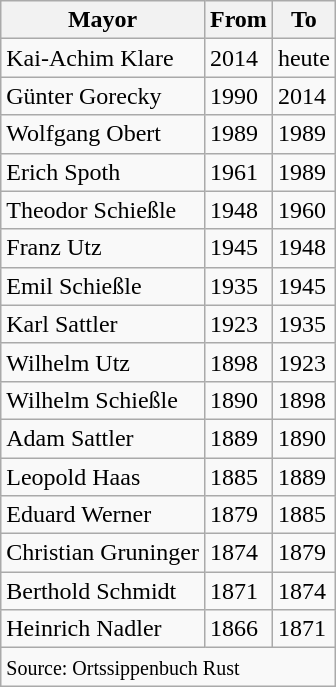<table class="wikitable sortable">
<tr>
<th>Mayor</th>
<th>From</th>
<th>To</th>
</tr>
<tr>
<td>Kai-Achim Klare</td>
<td>2014</td>
<td>heute</td>
</tr>
<tr>
<td>Günter Gorecky</td>
<td>1990</td>
<td>2014</td>
</tr>
<tr>
<td>Wolfgang Obert</td>
<td>1989</td>
<td>1989</td>
</tr>
<tr>
<td>Erich Spoth</td>
<td>1961</td>
<td>1989</td>
</tr>
<tr>
<td>Theodor Schießle</td>
<td>1948</td>
<td>1960</td>
</tr>
<tr>
<td>Franz Utz</td>
<td>1945</td>
<td>1948</td>
</tr>
<tr>
<td>Emil Schießle</td>
<td>1935</td>
<td>1945</td>
</tr>
<tr>
<td>Karl Sattler</td>
<td>1923</td>
<td>1935</td>
</tr>
<tr>
<td>Wilhelm Utz</td>
<td>1898</td>
<td>1923</td>
</tr>
<tr>
<td>Wilhelm Schießle</td>
<td>1890</td>
<td>1898</td>
</tr>
<tr>
<td>Adam Sattler</td>
<td>1889</td>
<td>1890</td>
</tr>
<tr>
<td>Leopold Haas</td>
<td>1885</td>
<td>1889</td>
</tr>
<tr>
<td>Eduard Werner</td>
<td>1879</td>
<td>1885</td>
</tr>
<tr>
<td>Christian Gruninger</td>
<td>1874</td>
<td>1879</td>
</tr>
<tr>
<td>Berthold Schmidt</td>
<td>1871</td>
<td>1874</td>
</tr>
<tr>
<td>Heinrich Nadler</td>
<td>1866</td>
<td>1871</td>
</tr>
<tr>
<td colspan="3"><small>Source: Ortssippenbuch Rust</small></td>
</tr>
</table>
